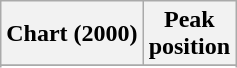<table class="wikitable sortable plainrowheaders">
<tr>
<th align="left">Chart (2000)</th>
<th align="left">Peak<br>position</th>
</tr>
<tr>
</tr>
<tr>
</tr>
<tr>
</tr>
<tr>
</tr>
<tr>
</tr>
<tr>
</tr>
<tr>
</tr>
<tr>
</tr>
</table>
